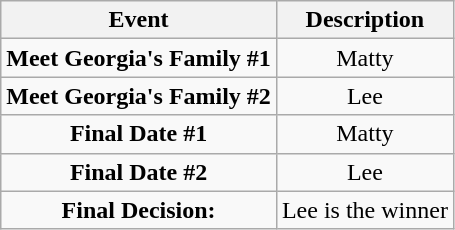<table class="wikitable sortable" style="text-align:center;">
<tr>
<th>Event</th>
<th>Description</th>
</tr>
<tr>
<td><strong>Meet Georgia's Family #1</strong></td>
<td>Matty</td>
</tr>
<tr>
<td><strong>Meet Georgia's Family #2</strong></td>
<td>Lee</td>
</tr>
<tr>
<td><strong>Final Date #1</strong></td>
<td>Matty</td>
</tr>
<tr>
<td><strong>Final Date #2</strong></td>
<td>Lee</td>
</tr>
<tr>
<td><strong>Final Decision:</strong></td>
<td>Lee is the winner</td>
</tr>
</table>
